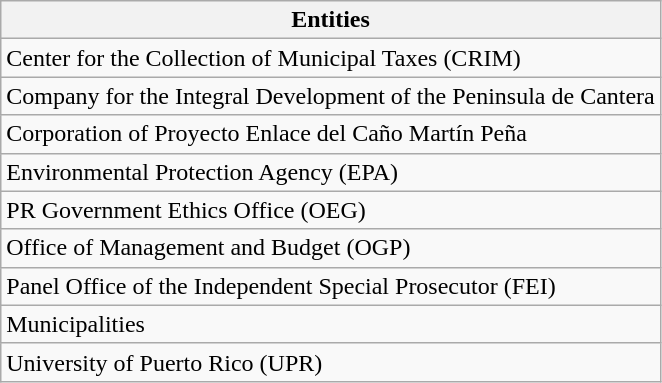<table class="wikitable">
<tr>
<th>Entities</th>
</tr>
<tr>
<td>Center for the Collection of Municipal Taxes (CRIM)</td>
</tr>
<tr>
<td>Company for the Integral Development of the Peninsula de Cantera</td>
</tr>
<tr>
<td>Corporation  of Proyecto Enlace del  Caño Martín Peña</td>
</tr>
<tr>
<td>Environmental Protection Agency (EPA)</td>
</tr>
<tr>
<td>PR Government Ethics Office (OEG)</td>
</tr>
<tr>
<td>Office of Management and Budget (OGP)</td>
</tr>
<tr>
<td>Panel Office of the Independent Special Prosecutor (FEI)</td>
</tr>
<tr>
<td>Municipalities</td>
</tr>
<tr>
<td>University of Puerto Rico (UPR)</td>
</tr>
</table>
